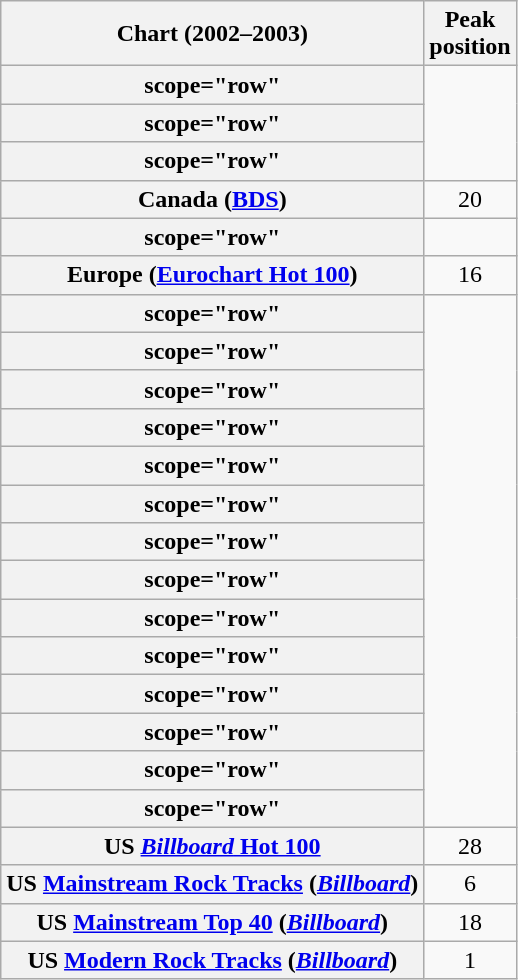<table class="wikitable sortable plainrowheaders" style="text-align:center">
<tr>
<th scope="col">Chart (2002–2003)</th>
<th scope="col">Peak<br>position</th>
</tr>
<tr>
<th>scope="row"</th>
</tr>
<tr>
<th>scope="row"</th>
</tr>
<tr>
<th>scope="row"</th>
</tr>
<tr>
<th scope="row">Canada (<a href='#'>BDS</a>)</th>
<td>20</td>
</tr>
<tr>
<th>scope="row"</th>
</tr>
<tr>
<th scope="row">Europe (<a href='#'>Eurochart Hot 100</a>)</th>
<td>16</td>
</tr>
<tr>
<th>scope="row"</th>
</tr>
<tr>
<th>scope="row"</th>
</tr>
<tr>
<th>scope="row"</th>
</tr>
<tr>
<th>scope="row"</th>
</tr>
<tr>
<th>scope="row"</th>
</tr>
<tr>
<th>scope="row"</th>
</tr>
<tr>
<th>scope="row"</th>
</tr>
<tr>
<th>scope="row"</th>
</tr>
<tr>
<th>scope="row"</th>
</tr>
<tr>
<th>scope="row"</th>
</tr>
<tr>
<th>scope="row"</th>
</tr>
<tr>
<th>scope="row"</th>
</tr>
<tr>
<th>scope="row"</th>
</tr>
<tr>
<th>scope="row"</th>
</tr>
<tr>
<th scope="row">US <a href='#'><em>Billboard</em> Hot 100</a></th>
<td>28</td>
</tr>
<tr>
<th scope="row">US <a href='#'>Mainstream Rock Tracks</a> (<em><a href='#'>Billboard</a></em>)</th>
<td>6</td>
</tr>
<tr>
<th scope="row">US <a href='#'>Mainstream Top 40</a> (<em><a href='#'>Billboard</a></em>)</th>
<td>18</td>
</tr>
<tr>
<th scope="row">US <a href='#'>Modern Rock Tracks</a> (<em><a href='#'>Billboard</a></em>)</th>
<td>1</td>
</tr>
</table>
